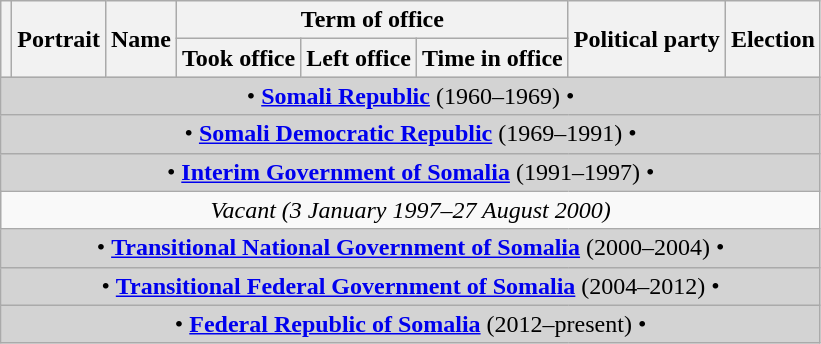<table class="wikitable" style="text-align:center">
<tr>
<th rowspan=2></th>
<th rowspan=2>Portrait</th>
<th rowspan=2>Name<br></th>
<th colspan=3>Term of office</th>
<th rowspan=2>Political party</th>
<th rowspan=2>Election</th>
</tr>
<tr>
<th>Took office</th>
<th>Left office</th>
<th>Time in office</th>
</tr>
<tr bgcolor="lightgrey">
<td colspan=8> • <strong><a href='#'>Somali Republic</a></strong> (1960–1969) • <br>

</td>
</tr>
<tr bgcolor="lightgrey">
<td colspan=8> • <strong><a href='#'>Somali Democratic Republic</a></strong> (1969–1991) • <br></td>
</tr>
<tr bgcolor="lightgrey">
<td colspan=8> • <strong><a href='#'>Interim Government of Somalia</a></strong> (1991–1997) • <br></td>
</tr>
<tr>
<td colspan=8><em>Vacant (3 January 1997–27 August 2000)</em></td>
</tr>
<tr bgcolor="lightgrey">
<td colspan=8> • <strong><a href='#'>Transitional National Government of Somalia</a></strong> (2000–2004) • <br></td>
</tr>
<tr bgcolor="lightgrey">
<td colspan=8> • <strong><a href='#'>Transitional Federal Government of Somalia</a></strong> (2004–2012) • <br>

</td>
</tr>
<tr bgcolor="lightgrey">
<td colspan=8> • <strong><a href='#'>Federal Republic of Somalia</a></strong> (2012–present) • <br>



</td>
</tr>
</table>
